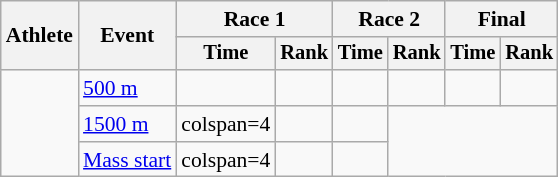<table class="wikitable" style="font-size:90%">
<tr>
<th rowspan=2>Athlete</th>
<th rowspan=2>Event</th>
<th colspan=2>Race 1</th>
<th colspan=2>Race 2</th>
<th colspan=2>Final</th>
</tr>
<tr style="font-size:95%">
<th>Time</th>
<th>Rank</th>
<th>Time</th>
<th>Rank</th>
<th>Time</th>
<th>Rank</th>
</tr>
<tr align=center>
<td align=left rowspan=3></td>
<td align=left><a href='#'>500 m</a></td>
<td></td>
<td></td>
<td></td>
<td></td>
<td></td>
<td></td>
</tr>
<tr align=center>
<td align=left><a href='#'>1500 m</a></td>
<td>colspan=4 </td>
<td></td>
<td></td>
</tr>
<tr align=center>
<td align=left><a href='#'>Mass start</a></td>
<td>colspan=4 </td>
<td></td>
<td></td>
</tr>
</table>
